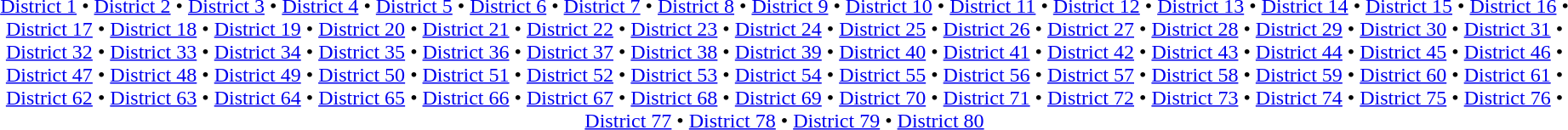<table id=toc class=toc summary=Contents>
<tr>
<td align=center><br><a href='#'>District 1</a> • <a href='#'>District 2</a> • <a href='#'>District 3</a> • <a href='#'>District 4</a> • <a href='#'>District 5</a> • <a href='#'>District 6</a> • <a href='#'>District 7</a> • <a href='#'>District 8</a> • <a href='#'>District 9</a> • <a href='#'>District 10</a> • <a href='#'>District 11</a> • <a href='#'>District 12</a> • <a href='#'>District 13</a> • <a href='#'>District 14</a> • <a href='#'>District 15</a> • <a href='#'>District 16</a> • <a href='#'>District 17</a> • <a href='#'>District 18</a> • <a href='#'>District 19</a> • <a href='#'>District 20</a> • <a href='#'>District 21</a> • <a href='#'>District 22</a> • <a href='#'>District 23</a> • <a href='#'>District 24</a> • <a href='#'>District 25</a> • <a href='#'>District 26</a> • <a href='#'>District 27</a> • <a href='#'>District 28</a> • <a href='#'>District 29</a> • <a href='#'>District 30</a> • <a href='#'>District 31</a> • <a href='#'>District 32</a> • <a href='#'>District 33</a> • <a href='#'>District 34</a> • <a href='#'>District 35</a> • <a href='#'>District 36</a> • <a href='#'>District 37</a> • <a href='#'>District 38</a> • <a href='#'>District 39</a> • <a href='#'>District 40</a> • <a href='#'>District 41</a> • <a href='#'>District 42</a> • <a href='#'>District 43</a> • <a href='#'>District 44</a> • <a href='#'>District 45</a> • <a href='#'>District 46</a> • <a href='#'>District 47</a> • <a href='#'>District 48</a> • <a href='#'>District 49</a> • <a href='#'>District 50</a> • <a href='#'>District 51</a> • <a href='#'>District 52</a> • <a href='#'>District 53</a> • <a href='#'>District 54</a> • <a href='#'>District 55</a> • <a href='#'>District 56</a> • <a href='#'>District 57</a> • <a href='#'>District 58</a> • <a href='#'>District 59</a> • <a href='#'>District 60</a> • <a href='#'>District 61</a> • <a href='#'>District 62</a> • <a href='#'>District 63</a> • <a href='#'>District 64</a> • <a href='#'>District 65</a> • <a href='#'>District 66</a> • <a href='#'>District 67</a> • <a href='#'>District 68</a> • <a href='#'>District 69</a> • <a href='#'>District 70</a> • <a href='#'>District 71</a> • <a href='#'>District 72</a> • <a href='#'>District 73</a> • <a href='#'>District 74</a> • <a href='#'>District 75</a> • <a href='#'>District 76</a> • <a href='#'>District 77</a> • <a href='#'>District 78</a> • <a href='#'>District 79</a> • <a href='#'>District 80</a> </td>
</tr>
</table>
